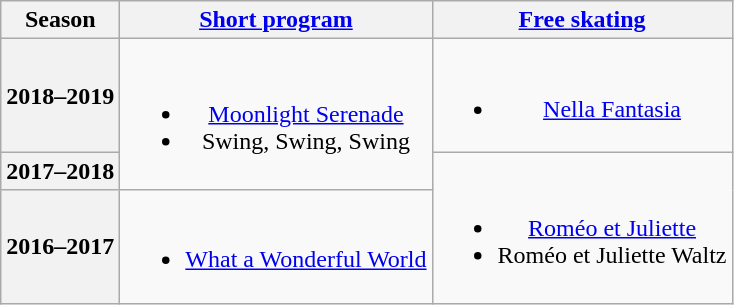<table class=wikitable style=text-align:center>
<tr>
<th>Season</th>
<th><a href='#'>Short program</a></th>
<th><a href='#'>Free skating</a></th>
</tr>
<tr>
<th>2018–2019 <br> </th>
<td rowspan="2"><br><ul><li><a href='#'>Moonlight Serenade</a> <br></li><li>Swing, Swing, Swing <br></li></ul></td>
<td><br><ul><li><a href='#'>Nella Fantasia</a> <br></li></ul></td>
</tr>
<tr>
<th>2017–2018 <br> </th>
<td rowspan="2"><br><ul><li><a href='#'>Roméo et Juliette</a> <br></li><li>Roméo et Juliette Waltz <br></li></ul></td>
</tr>
<tr>
<th>2016–2017 <br> </th>
<td><br><ul><li><a href='#'>What a Wonderful World</a> <br></li></ul></td>
</tr>
</table>
